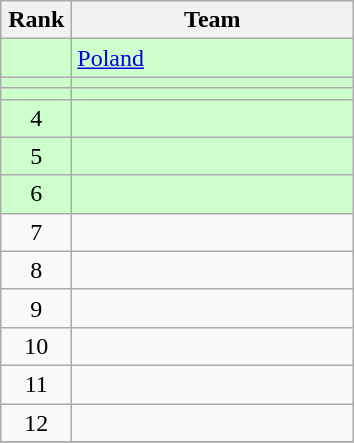<table class="wikitable" style="text-align: center;">
<tr>
<th width=40>Rank</th>
<th width=180>Team</th>
</tr>
<tr align=center bgcolor=#ccffcc>
<td></td>
<td align=left> <a href='#'>Poland</a></td>
</tr>
<tr align=center bgcolor=#ccffcc>
<td></td>
<td align=left></td>
</tr>
<tr align=center bgcolor=#ccffcc>
<td></td>
<td align=left></td>
</tr>
<tr align=center bgcolor=#ccffcc>
<td>4</td>
<td align=left></td>
</tr>
<tr align=center bgcolor=#ccffcc>
<td>5</td>
<td align=left></td>
</tr>
<tr align=center bgcolor=#ccffcc>
<td>6</td>
<td align=left></td>
</tr>
<tr>
<td>7</td>
<td align=left></td>
</tr>
<tr>
<td>8</td>
<td align=left></td>
</tr>
<tr>
<td>9</td>
<td align=left></td>
</tr>
<tr>
<td>10</td>
<td align=left></td>
</tr>
<tr>
<td>11</td>
<td align=left></td>
</tr>
<tr>
<td>12</td>
<td align=left></td>
</tr>
<tr>
</tr>
</table>
